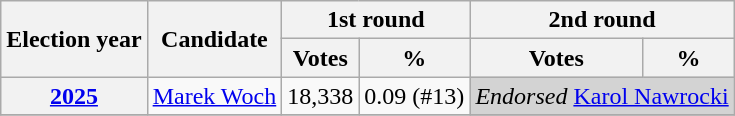<table class=wikitable>
<tr>
<th rowspan=2>Election year</th>
<th rowspan=2>Candidate</th>
<th colspan=2>1st round</th>
<th colspan=2>2nd round</th>
</tr>
<tr>
<th>Votes</th>
<th>%</th>
<th>Votes</th>
<th>%</th>
</tr>
<tr>
<th><a href='#'>2025</a></th>
<td><a href='#'>Marek Woch</a></td>
<td>18,338</td>
<td>0.09 (#13)</td>
<td colspan="2", style="background:lightgrey;"><em>Endorsed</em> <a href='#'>Karol Nawrocki</a></td>
</tr>
<tr>
</tr>
</table>
